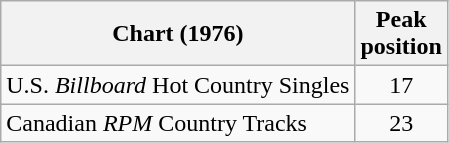<table class="wikitable">
<tr>
<th align="left">Chart (1976)</th>
<th style="text-align:center;">Peak<br>position</th>
</tr>
<tr>
<td align="left">U.S. <em>Billboard</em> Hot Country Singles</td>
<td style="text-align:center;">17</td>
</tr>
<tr>
<td align="left">Canadian <em>RPM</em> Country Tracks</td>
<td style="text-align:center;">23</td>
</tr>
</table>
